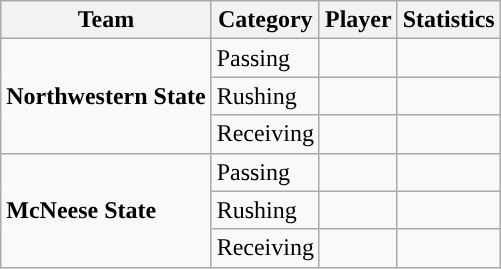<table class="wikitable" style="float: left;">
<tr>
<th>Team</th>
<th>Category</th>
<th>Player</th>
<th>Statistics</th>
</tr>
<tr>
<td rowspan=3><strong>Northwestern State</strong></td>
<td>Passing</td>
<td> </td>
<td> </td>
</tr>
<tr>
<td>Rushing</td>
<td> </td>
<td> </td>
</tr>
<tr>
<td>Receiving</td>
<td> </td>
<td> </td>
</tr>
<tr>
<td rowspan=3><strong>McNeese State</strong></td>
<td>Passing</td>
<td> </td>
<td> </td>
</tr>
<tr>
<td>Rushing</td>
<td> </td>
<td> </td>
</tr>
<tr>
<td>Receiving</td>
<td> </td>
<td> </td>
</tr>
</table>
